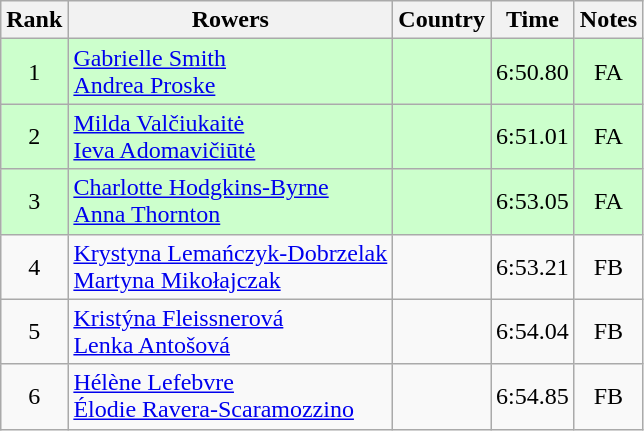<table class="wikitable" style="text-align:center">
<tr>
<th>Rank</th>
<th>Rowers</th>
<th>Country</th>
<th>Time</th>
<th>Notes</th>
</tr>
<tr bgcolor=ccffcc>
<td>1</td>
<td align="left"><a href='#'>Gabrielle Smith</a><br><a href='#'>Andrea Proske</a></td>
<td align="left"></td>
<td>6:50.80</td>
<td>FA</td>
</tr>
<tr bgcolor=ccffcc>
<td>2</td>
<td align="left"><a href='#'>Milda Valčiukaitė</a><br><a href='#'>Ieva Adomavičiūtė</a></td>
<td align="left"></td>
<td>6:51.01</td>
<td>FA</td>
</tr>
<tr bgcolor=ccffcc>
<td>3</td>
<td align="left"><a href='#'>Charlotte Hodgkins-Byrne</a><br><a href='#'>Anna Thornton</a></td>
<td align="left"></td>
<td>6:53.05</td>
<td>FA</td>
</tr>
<tr>
<td>4</td>
<td align="left"><a href='#'>Krystyna Lemańczyk-Dobrzelak</a><br><a href='#'>Martyna Mikołajczak</a></td>
<td align="left"></td>
<td>6:53.21</td>
<td>FB</td>
</tr>
<tr>
<td>5</td>
<td align="left"><a href='#'>Kristýna Fleissnerová</a><br><a href='#'>Lenka Antošová</a></td>
<td align="left"></td>
<td>6:54.04</td>
<td>FB</td>
</tr>
<tr>
<td>6</td>
<td align="left"><a href='#'>Hélène Lefebvre</a><br><a href='#'>Élodie Ravera-Scaramozzino</a></td>
<td align="left"></td>
<td>6:54.85</td>
<td>FB</td>
</tr>
</table>
